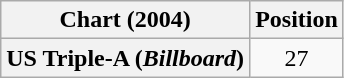<table class="wikitable plainrowheaders" style="text-align:center">
<tr>
<th scope="col">Chart (2004)</th>
<th scope="col">Position</th>
</tr>
<tr>
<th scope="row">US Triple-A (<em>Billboard</em>)</th>
<td>27</td>
</tr>
</table>
